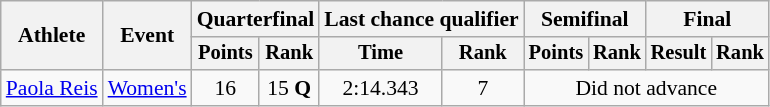<table class=wikitable style=font-size:90%;text-align:center>
<tr>
<th rowspan=2>Athlete</th>
<th rowspan=2>Event</th>
<th colspan=2>Quarterfinal</th>
<th colspan=2>Last chance qualifier</th>
<th colspan=2>Semifinal</th>
<th colspan=2>Final</th>
</tr>
<tr style=font-size:95%>
<th>Points</th>
<th>Rank</th>
<th>Time</th>
<th>Rank</th>
<th>Points</th>
<th>Rank</th>
<th>Result</th>
<th>Rank</th>
</tr>
<tr align=center>
<td align=left><a href='#'>Paola Reis</a></td>
<td align=left><a href='#'>Women's</a></td>
<td>16</td>
<td>15 <strong>Q</strong></td>
<td>2:14.343</td>
<td>7</td>
<td colspan=4>Did not advance</td>
</tr>
</table>
